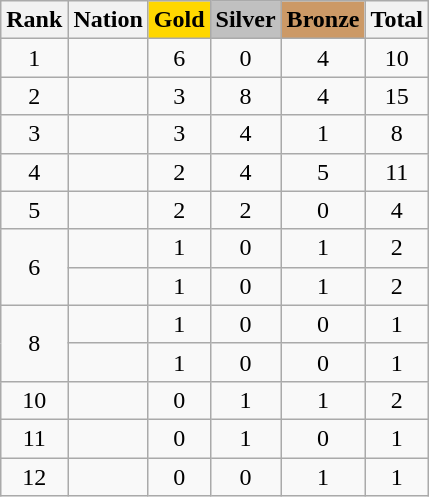<table class="wikitable sortable" style="text-align:center">
<tr>
<th>Rank</th>
<th>Nation</th>
<th style="background-color:gold">Gold</th>
<th style="background-color:silver">Silver</th>
<th style="background-color:#cc9966">Bronze</th>
<th>Total</th>
</tr>
<tr>
<td>1</td>
<td align=left></td>
<td>6</td>
<td>0</td>
<td>4</td>
<td>10</td>
</tr>
<tr>
<td>2</td>
<td align=left></td>
<td>3</td>
<td>8</td>
<td>4</td>
<td>15</td>
</tr>
<tr>
<td>3</td>
<td align=left></td>
<td>3</td>
<td>4</td>
<td>1</td>
<td>8</td>
</tr>
<tr>
<td>4</td>
<td align=left></td>
<td>2</td>
<td>4</td>
<td>5</td>
<td>11</td>
</tr>
<tr>
<td>5</td>
<td align=left></td>
<td>2</td>
<td>2</td>
<td>0</td>
<td>4</td>
</tr>
<tr>
<td rowspan="2">6</td>
<td align=left></td>
<td>1</td>
<td>0</td>
<td>1</td>
<td>2</td>
</tr>
<tr>
<td align=left></td>
<td>1</td>
<td>0</td>
<td>1</td>
<td>2</td>
</tr>
<tr>
<td rowspan="2">8</td>
<td align=left></td>
<td>1</td>
<td>0</td>
<td>0</td>
<td>1</td>
</tr>
<tr>
<td align=left></td>
<td>1</td>
<td>0</td>
<td>0</td>
<td>1</td>
</tr>
<tr>
<td>10</td>
<td align=left></td>
<td>0</td>
<td>1</td>
<td>1</td>
<td>2</td>
</tr>
<tr>
<td>11</td>
<td align=left></td>
<td>0</td>
<td>1</td>
<td>0</td>
<td>1</td>
</tr>
<tr>
<td>12</td>
<td align=left></td>
<td>0</td>
<td>0</td>
<td>1</td>
<td>1</td>
</tr>
</table>
